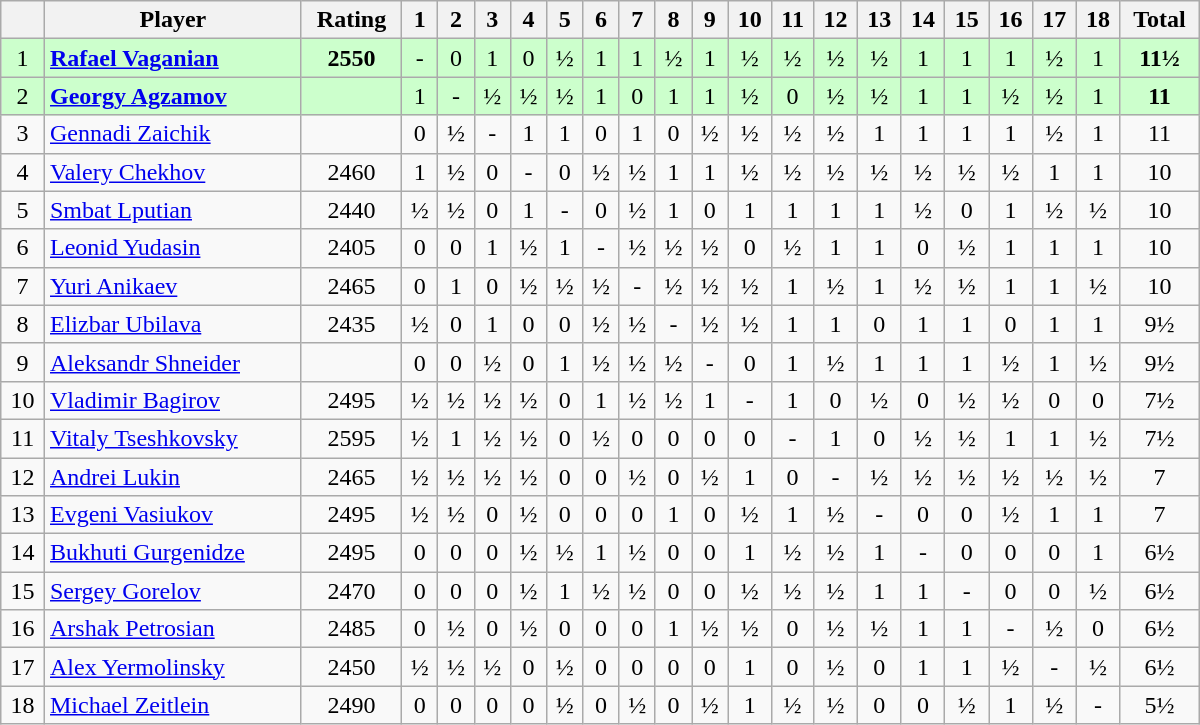<table class="wikitable" border="1" width="800px">
<tr>
<th></th>
<th>Player</th>
<th>Rating</th>
<th>1</th>
<th>2</th>
<th>3</th>
<th>4</th>
<th>5</th>
<th>6</th>
<th>7</th>
<th>8</th>
<th>9</th>
<th>10</th>
<th>11</th>
<th>12</th>
<th>13</th>
<th>14</th>
<th>15</th>
<th>16</th>
<th>17</th>
<th>18</th>
<th>Total</th>
</tr>
<tr align=center style="background:#ccffcc;">
<td>1</td>
<td align=left> <strong><a href='#'>Rafael Vaganian</a></strong></td>
<td><strong>2550</strong></td>
<td>-</td>
<td>0</td>
<td>1</td>
<td>0</td>
<td>½</td>
<td>1</td>
<td>1</td>
<td>½</td>
<td>1</td>
<td>½</td>
<td>½</td>
<td>½</td>
<td>½</td>
<td>1</td>
<td>1</td>
<td>1</td>
<td>½</td>
<td>1</td>
<td align=center><strong>11½</strong></td>
</tr>
<tr align=center style="background:#ccffcc;">
<td>2</td>
<td align=left> <strong><a href='#'>Georgy Agzamov</a></strong></td>
<td><strong> </strong></td>
<td>1</td>
<td>-</td>
<td>½</td>
<td>½</td>
<td>½</td>
<td>1</td>
<td>0</td>
<td>1</td>
<td>1</td>
<td>½</td>
<td>0</td>
<td>½</td>
<td>½</td>
<td>1</td>
<td>1</td>
<td>½</td>
<td>½</td>
<td>1</td>
<td align=center><strong>11</strong></td>
</tr>
<tr align=center>
<td>3</td>
<td align=left> <a href='#'>Gennadi Zaichik</a></td>
<td></td>
<td>0</td>
<td>½</td>
<td>-</td>
<td>1</td>
<td>1</td>
<td>0</td>
<td>1</td>
<td>0</td>
<td>½</td>
<td>½</td>
<td>½</td>
<td>½</td>
<td>1</td>
<td>1</td>
<td>1</td>
<td>1</td>
<td>½</td>
<td>1</td>
<td align=center>11</td>
</tr>
<tr align=center>
<td>4</td>
<td align=left> <a href='#'>Valery Chekhov</a></td>
<td>2460</td>
<td>1</td>
<td>½</td>
<td>0</td>
<td>-</td>
<td>0</td>
<td>½</td>
<td>½</td>
<td>1</td>
<td>1</td>
<td>½</td>
<td>½</td>
<td>½</td>
<td>½</td>
<td>½</td>
<td>½</td>
<td>½</td>
<td>1</td>
<td>1</td>
<td align=center>10</td>
</tr>
<tr align=center>
<td>5</td>
<td align=left> <a href='#'>Smbat Lputian</a></td>
<td>2440</td>
<td>½</td>
<td>½</td>
<td>0</td>
<td>1</td>
<td>-</td>
<td>0</td>
<td>½</td>
<td>1</td>
<td>0</td>
<td>1</td>
<td>1</td>
<td>1</td>
<td>1</td>
<td>½</td>
<td>0</td>
<td>1</td>
<td>½</td>
<td>½</td>
<td align=center>10</td>
</tr>
<tr align=center>
<td>6</td>
<td align=left> <a href='#'>Leonid Yudasin</a></td>
<td>2405</td>
<td>0</td>
<td>0</td>
<td>1</td>
<td>½</td>
<td>1</td>
<td>-</td>
<td>½</td>
<td>½</td>
<td>½</td>
<td>0</td>
<td>½</td>
<td>1</td>
<td>1</td>
<td>0</td>
<td>½</td>
<td>1</td>
<td>1</td>
<td>1</td>
<td align=center>10</td>
</tr>
<tr align=center>
<td>7</td>
<td align=left> <a href='#'>Yuri Anikaev</a></td>
<td>2465</td>
<td>0</td>
<td>1</td>
<td>0</td>
<td>½</td>
<td>½</td>
<td>½</td>
<td>-</td>
<td>½</td>
<td>½</td>
<td>½</td>
<td>1</td>
<td>½</td>
<td>1</td>
<td>½</td>
<td>½</td>
<td>1</td>
<td>1</td>
<td>½</td>
<td align=center>10</td>
</tr>
<tr align=center>
<td>8</td>
<td align=left> <a href='#'>Elizbar Ubilava</a></td>
<td>2435</td>
<td>½</td>
<td>0</td>
<td>1</td>
<td>0</td>
<td>0</td>
<td>½</td>
<td>½</td>
<td>-</td>
<td>½</td>
<td>½</td>
<td>1</td>
<td>1</td>
<td>0</td>
<td>1</td>
<td>1</td>
<td>0</td>
<td>1</td>
<td>1</td>
<td align=center>9½</td>
</tr>
<tr align=center>
<td>9</td>
<td align=left> <a href='#'>Aleksandr Shneider</a></td>
<td></td>
<td>0</td>
<td>0</td>
<td>½</td>
<td>0</td>
<td>1</td>
<td>½</td>
<td>½</td>
<td>½</td>
<td>-</td>
<td>0</td>
<td>1</td>
<td>½</td>
<td>1</td>
<td>1</td>
<td>1</td>
<td>½</td>
<td>1</td>
<td>½</td>
<td align=center>9½</td>
</tr>
<tr align=center>
<td>10</td>
<td align=left> <a href='#'>Vladimir Bagirov</a></td>
<td>2495</td>
<td>½</td>
<td>½</td>
<td>½</td>
<td>½</td>
<td>0</td>
<td>1</td>
<td>½</td>
<td>½</td>
<td>1</td>
<td>-</td>
<td>1</td>
<td>0</td>
<td>½</td>
<td>0</td>
<td>½</td>
<td>½</td>
<td>0</td>
<td>0</td>
<td align=center>7½</td>
</tr>
<tr align=center>
<td>11</td>
<td align=left> <a href='#'>Vitaly Tseshkovsky</a></td>
<td>2595</td>
<td>½</td>
<td>1</td>
<td>½</td>
<td>½</td>
<td>0</td>
<td>½</td>
<td>0</td>
<td>0</td>
<td>0</td>
<td>0</td>
<td>-</td>
<td>1</td>
<td>0</td>
<td>½</td>
<td>½</td>
<td>1</td>
<td>1</td>
<td>½</td>
<td align=center>7½</td>
</tr>
<tr align=center>
<td>12</td>
<td align=left> <a href='#'>Andrei Lukin</a></td>
<td>2465</td>
<td>½</td>
<td>½</td>
<td>½</td>
<td>½</td>
<td>0</td>
<td>0</td>
<td>½</td>
<td>0</td>
<td>½</td>
<td>1</td>
<td>0</td>
<td>-</td>
<td>½</td>
<td>½</td>
<td>½</td>
<td>½</td>
<td>½</td>
<td>½</td>
<td align=center>7</td>
</tr>
<tr align=center>
<td>13</td>
<td align=left> <a href='#'>Evgeni Vasiukov</a></td>
<td>2495</td>
<td>½</td>
<td>½</td>
<td>0</td>
<td>½</td>
<td>0</td>
<td>0</td>
<td>0</td>
<td>1</td>
<td>0</td>
<td>½</td>
<td>1</td>
<td>½</td>
<td>-</td>
<td>0</td>
<td>0</td>
<td>½</td>
<td>1</td>
<td>1</td>
<td align=center>7</td>
</tr>
<tr align=center>
<td>14</td>
<td align=left> <a href='#'>Bukhuti Gurgenidze</a></td>
<td>2495</td>
<td>0</td>
<td>0</td>
<td>0</td>
<td>½</td>
<td>½</td>
<td>1</td>
<td>½</td>
<td>0</td>
<td>0</td>
<td>1</td>
<td>½</td>
<td>½</td>
<td>1</td>
<td>-</td>
<td>0</td>
<td>0</td>
<td>0</td>
<td>1</td>
<td align=center>6½</td>
</tr>
<tr align=center>
<td>15</td>
<td align=left> <a href='#'>Sergey Gorelov</a></td>
<td>2470</td>
<td>0</td>
<td>0</td>
<td>0</td>
<td>½</td>
<td>1</td>
<td>½</td>
<td>½</td>
<td>0</td>
<td>0</td>
<td>½</td>
<td>½</td>
<td>½</td>
<td>1</td>
<td>1</td>
<td>-</td>
<td>0</td>
<td>0</td>
<td>½</td>
<td align=center>6½</td>
</tr>
<tr align=center>
<td>16</td>
<td align=left> <a href='#'>Arshak Petrosian</a></td>
<td>2485</td>
<td>0</td>
<td>½</td>
<td>0</td>
<td>½</td>
<td>0</td>
<td>0</td>
<td>0</td>
<td>1</td>
<td>½</td>
<td>½</td>
<td>0</td>
<td>½</td>
<td>½</td>
<td>1</td>
<td>1</td>
<td>-</td>
<td>½</td>
<td>0</td>
<td align=center>6½</td>
</tr>
<tr align=center>
<td>17</td>
<td align=left> <a href='#'>Alex Yermolinsky</a></td>
<td>2450</td>
<td>½</td>
<td>½</td>
<td>½</td>
<td>0</td>
<td>½</td>
<td>0</td>
<td>0</td>
<td>0</td>
<td>0</td>
<td>1</td>
<td>0</td>
<td>½</td>
<td>0</td>
<td>1</td>
<td>1</td>
<td>½</td>
<td>-</td>
<td>½</td>
<td align=center>6½</td>
</tr>
<tr align=center>
<td>18</td>
<td align=left> <a href='#'>Michael Zeitlein</a></td>
<td>2490</td>
<td>0</td>
<td>0</td>
<td>0</td>
<td>0</td>
<td>½</td>
<td>0</td>
<td>½</td>
<td>0</td>
<td>½</td>
<td>1</td>
<td>½</td>
<td>½</td>
<td>0</td>
<td>0</td>
<td>½</td>
<td>1</td>
<td>½</td>
<td>-</td>
<td align=center>5½</td>
</tr>
</table>
